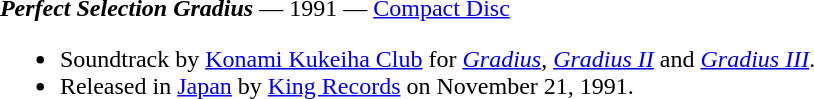<table class="toccolours" style="margin: 0 auto; width: 95%;">
<tr style="vertical-align: top;">
<td width="100%"><strong><em>Perfect Selection Gradius</em></strong> — 1991 — <a href='#'>Compact Disc</a><br><ul><li>Soundtrack by <a href='#'>Konami Kukeiha Club</a> for <em><a href='#'>Gradius</a></em>, <em><a href='#'>Gradius II</a></em> and <em><a href='#'>Gradius III</a></em>.</li><li>Released in <a href='#'>Japan</a> by <a href='#'>King Records</a> on November 21, 1991.</li></ul></td>
</tr>
</table>
